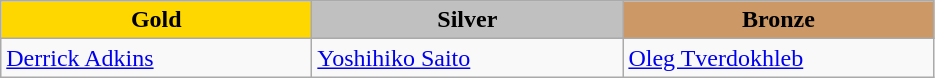<table class="wikitable" style="text-align:left">
<tr align="center">
<td width=200 bgcolor=gold><strong>Gold</strong></td>
<td width=200 bgcolor=silver><strong>Silver</strong></td>
<td width=200 bgcolor=CC9966><strong>Bronze</strong></td>
</tr>
<tr>
<td><a href='#'>Derrick Adkins</a><br><em></em></td>
<td><a href='#'>Yoshihiko Saito</a><br><em></em></td>
<td><a href='#'>Oleg Tverdokhleb</a><br><em></em></td>
</tr>
</table>
